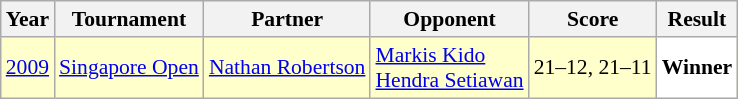<table class="sortable wikitable" style="font-size: 90%;">
<tr>
<th>Year</th>
<th>Tournament</th>
<th>Partner</th>
<th>Opponent</th>
<th>Score</th>
<th>Result</th>
</tr>
<tr style="background:#FFFFCC">
<td align="center"><a href='#'>2009</a></td>
<td align="left"><a href='#'>Singapore Open</a></td>
<td align="left"> <a href='#'>Nathan Robertson</a></td>
<td align="left"> <a href='#'>Markis Kido</a> <br>  <a href='#'>Hendra Setiawan</a></td>
<td align="left">21–12, 21–11</td>
<td style="text-align:left; background:white"> <strong>Winner</strong></td>
</tr>
</table>
